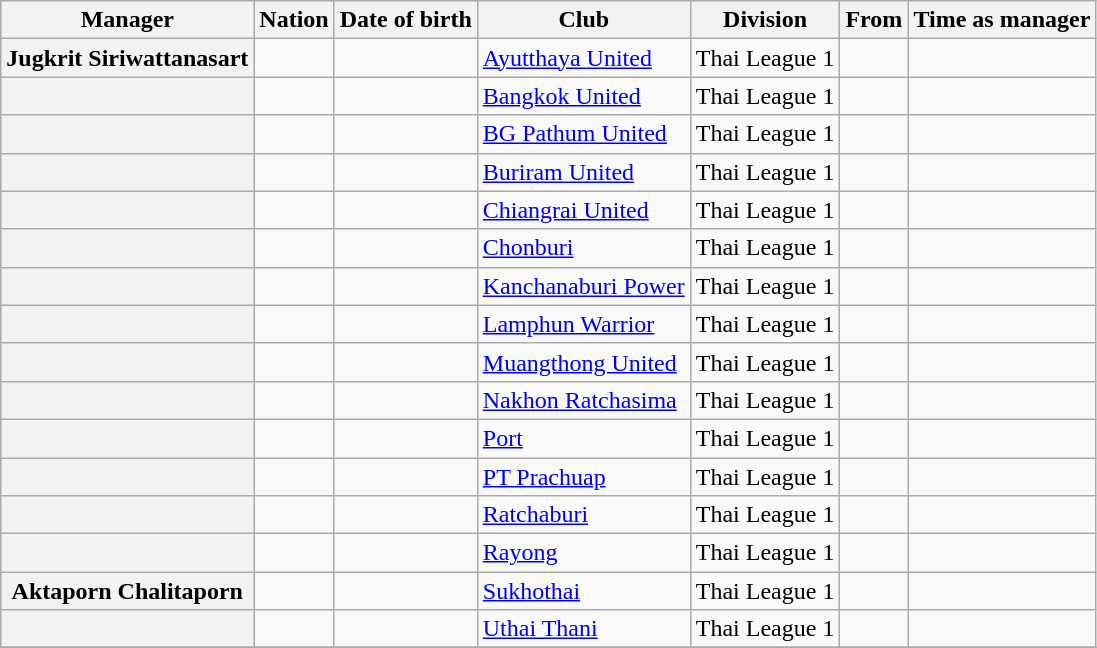<table class="wikitable sortable plainrowheaders">
<tr>
<th scope=col>Manager</th>
<th scope=col>Nation</th>
<th scope=col>Date of birth</th>
<th scope=col>Club</th>
<th scope=col>Division</th>
<th scope=col>From</th>
<th scope=col>Time as manager</th>
</tr>
<tr>
<th scope="row">Jugkrit Siriwattanasart</th>
<td></td>
<td></td>
<td><a href='#'>Ayutthaya United</a></td>
<td>Thai League 1</td>
<td></td>
<td></td>
</tr>
<tr>
<th scope="row"></th>
<td></td>
<td></td>
<td><a href='#'>Bangkok United</a></td>
<td>Thai League 1</td>
<td></td>
<td></td>
</tr>
<tr>
<th scope="row"></th>
<td></td>
<td></td>
<td><a href='#'>BG Pathum United</a></td>
<td>Thai League 1</td>
<td></td>
<td></td>
</tr>
<tr>
<th scope="row"></th>
<td></td>
<td></td>
<td><a href='#'>Buriram United</a></td>
<td>Thai League 1</td>
<td></td>
<td></td>
</tr>
<tr>
<th scope="row"></th>
<td></td>
<td></td>
<td><a href='#'>Chiangrai United</a></td>
<td>Thai League 1</td>
<td></td>
<td></td>
</tr>
<tr>
<th scope="row"></th>
<td></td>
<td></td>
<td><a href='#'>Chonburi</a></td>
<td>Thai League 1</td>
<td></td>
<td></td>
</tr>
<tr>
<th scope="row"></th>
<td></td>
<td></td>
<td><a href='#'>Kanchanaburi Power</a></td>
<td>Thai League 1</td>
<td></td>
<td></td>
</tr>
<tr>
<th scope="row"></th>
<td></td>
<td></td>
<td><a href='#'>Lamphun Warrior</a></td>
<td>Thai League 1</td>
<td></td>
<td></td>
</tr>
<tr>
<th scope="row"></th>
<td></td>
<td></td>
<td><a href='#'>Muangthong United</a></td>
<td>Thai League 1</td>
<td></td>
<td></td>
</tr>
<tr>
<th scope="row"></th>
<td></td>
<td></td>
<td><a href='#'>Nakhon Ratchasima</a></td>
<td>Thai League 1</td>
<td></td>
<td></td>
</tr>
<tr>
<th scope="row"></th>
<td></td>
<td></td>
<td><a href='#'>Port</a></td>
<td>Thai League 1</td>
<td></td>
<td></td>
</tr>
<tr>
<th scope="row"></th>
<td></td>
<td></td>
<td><a href='#'>PT Prachuap</a></td>
<td>Thai League 1</td>
<td></td>
<td></td>
</tr>
<tr>
<th scope="row"></th>
<td></td>
<td></td>
<td><a href='#'>Ratchaburi</a></td>
<td>Thai League 1</td>
<td></td>
<td></td>
</tr>
<tr>
<th scope="row"></th>
<td></td>
<td></td>
<td><a href='#'>Rayong</a></td>
<td>Thai League 1</td>
<td></td>
<td></td>
</tr>
<tr>
<th scope="row">Aktaporn Chalitaporn</th>
<td></td>
<td></td>
<td><a href='#'>Sukhothai</a></td>
<td>Thai League 1</td>
<td></td>
<td></td>
</tr>
<tr>
<th scope="row"></th>
<td></td>
<td></td>
<td><a href='#'>Uthai Thani</a></td>
<td>Thai League 1</td>
<td></td>
<td></td>
</tr>
<tr>
</tr>
</table>
